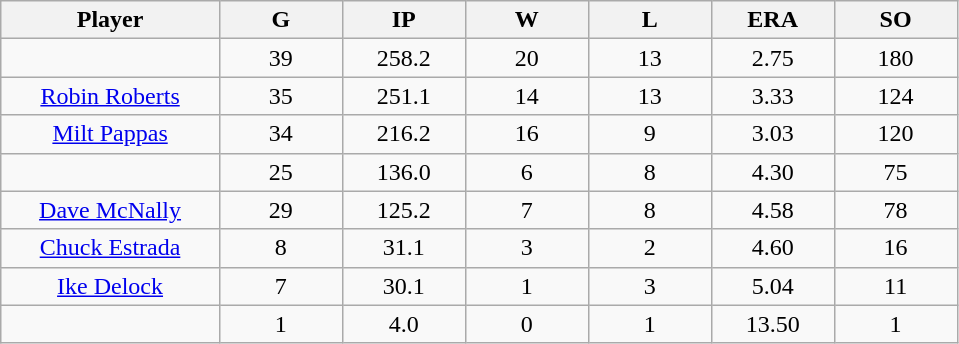<table class="wikitable sortable">
<tr>
<th bgcolor="#DDDDFF" width="16%">Player</th>
<th bgcolor="#DDDDFF" width="9%">G</th>
<th bgcolor="#DDDDFF" width="9%">IP</th>
<th bgcolor="#DDDDFF" width="9%">W</th>
<th bgcolor="#DDDDFF" width="9%">L</th>
<th bgcolor="#DDDDFF" width="9%">ERA</th>
<th bgcolor="#DDDDFF" width="9%">SO</th>
</tr>
<tr align="center">
<td></td>
<td>39</td>
<td>258.2</td>
<td>20</td>
<td>13</td>
<td>2.75</td>
<td>180</td>
</tr>
<tr align="center">
<td><a href='#'>Robin Roberts</a></td>
<td>35</td>
<td>251.1</td>
<td>14</td>
<td>13</td>
<td>3.33</td>
<td>124</td>
</tr>
<tr align="center">
<td><a href='#'>Milt Pappas</a></td>
<td>34</td>
<td>216.2</td>
<td>16</td>
<td>9</td>
<td>3.03</td>
<td>120</td>
</tr>
<tr align="center">
<td></td>
<td>25</td>
<td>136.0</td>
<td>6</td>
<td>8</td>
<td>4.30</td>
<td>75</td>
</tr>
<tr align="center">
<td><a href='#'>Dave McNally</a></td>
<td>29</td>
<td>125.2</td>
<td>7</td>
<td>8</td>
<td>4.58</td>
<td>78</td>
</tr>
<tr align="center">
<td><a href='#'>Chuck Estrada</a></td>
<td>8</td>
<td>31.1</td>
<td>3</td>
<td>2</td>
<td>4.60</td>
<td>16</td>
</tr>
<tr align="center">
<td><a href='#'>Ike Delock</a></td>
<td>7</td>
<td>30.1</td>
<td>1</td>
<td>3</td>
<td>5.04</td>
<td>11</td>
</tr>
<tr align="center">
<td></td>
<td>1</td>
<td>4.0</td>
<td>0</td>
<td>1</td>
<td>13.50</td>
<td>1</td>
</tr>
</table>
